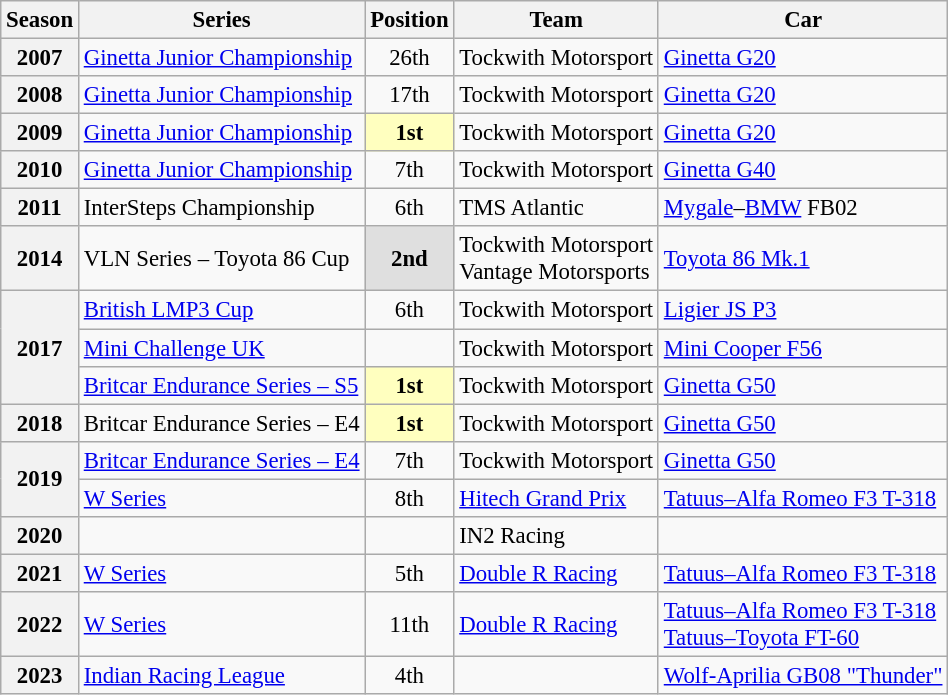<table class="wikitable" style="font-size: 95%; text-align:left">
<tr>
<th>Season</th>
<th>Series</th>
<th>Position</th>
<th>Team</th>
<th>Car</th>
</tr>
<tr>
<th>2007</th>
<td><a href='#'>Ginetta Junior Championship</a></td>
<td align=center>26th</td>
<td>Tockwith Motorsport</td>
<td><a href='#'>Ginetta G20</a></td>
</tr>
<tr>
<th>2008</th>
<td><a href='#'>Ginetta Junior Championship</a></td>
<td align=center>17th</td>
<td>Tockwith Motorsport</td>
<td><a href='#'>Ginetta G20</a></td>
</tr>
<tr>
<th>2009</th>
<td><a href='#'>Ginetta Junior Championship</a></td>
<td align=center style="background:#FFFFBF;"><strong>1st</strong></td>
<td>Tockwith Motorsport</td>
<td><a href='#'>Ginetta G20</a></td>
</tr>
<tr>
<th>2010</th>
<td><a href='#'>Ginetta Junior Championship</a></td>
<td align=center>7th</td>
<td>Tockwith Motorsport</td>
<td><a href='#'>Ginetta G40</a></td>
</tr>
<tr>
<th>2011</th>
<td>InterSteps Championship</td>
<td align=center>6th</td>
<td>TMS Atlantic</td>
<td><a href='#'>Mygale</a>–<a href='#'>BMW</a> FB02</td>
</tr>
<tr>
<th>2014</th>
<td>VLN Series – Toyota 86 Cup</td>
<td align=center style="background:#DFDFDF;"><strong>2nd</strong></td>
<td>Tockwith Motorsport<br>Vantage Motorsports</td>
<td><a href='#'>Toyota 86 Mk.1</a></td>
</tr>
<tr>
<th rowspan=3>2017</th>
<td><a href='#'>British LMP3 Cup</a></td>
<td align=center>6th</td>
<td>Tockwith Motorsport</td>
<td><a href='#'>Ligier JS P3</a></td>
</tr>
<tr>
<td><a href='#'>Mini Challenge UK</a></td>
<td align=center></td>
<td>Tockwith Motorsport</td>
<td><a href='#'>Mini Cooper F56</a></td>
</tr>
<tr>
<td><a href='#'>Britcar Endurance Series – S5</a></td>
<td align=center style="background:#FFFFBF;"><strong>1st</strong></td>
<td>Tockwith Motorsport</td>
<td><a href='#'>Ginetta G50</a></td>
</tr>
<tr>
<th>2018</th>
<td>Britcar Endurance Series – E4</td>
<td align=center style="background:#FFFFBF;"><strong>1st</strong></td>
<td>Tockwith Motorsport</td>
<td><a href='#'>Ginetta G50</a></td>
</tr>
<tr>
<th rowspan=2>2019</th>
<td><a href='#'>Britcar Endurance Series – E4</a></td>
<td align=center>7th</td>
<td>Tockwith Motorsport</td>
<td><a href='#'>Ginetta G50</a></td>
</tr>
<tr>
<td><a href='#'>W Series</a></td>
<td align=center>8th</td>
<td><a href='#'>Hitech Grand Prix</a></td>
<td><a href='#'>Tatuus–Alfa Romeo F3 T-318</a></td>
</tr>
<tr>
<th>2020</th>
<td></td>
<td align=center></td>
<td>IN2 Racing</td>
<td></td>
</tr>
<tr>
<th>2021</th>
<td><a href='#'>W Series</a></td>
<td align=center>5th</td>
<td><a href='#'>Double R Racing</a></td>
<td><a href='#'>Tatuus–Alfa Romeo F3 T-318</a></td>
</tr>
<tr>
<th>2022</th>
<td><a href='#'>W Series</a></td>
<td align=center>11th</td>
<td><a href='#'>Double R Racing</a></td>
<td><a href='#'>Tatuus–Alfa Romeo F3 T-318</a><br><a href='#'>Tatuus–Toyota FT-60</a></td>
</tr>
<tr>
<th>2023</th>
<td><a href='#'>Indian Racing League</a></td>
<td align=center>4th</td>
<td></td>
<td><a href='#'>Wolf-Aprilia GB08 "Thunder"</a></td>
</tr>
</table>
